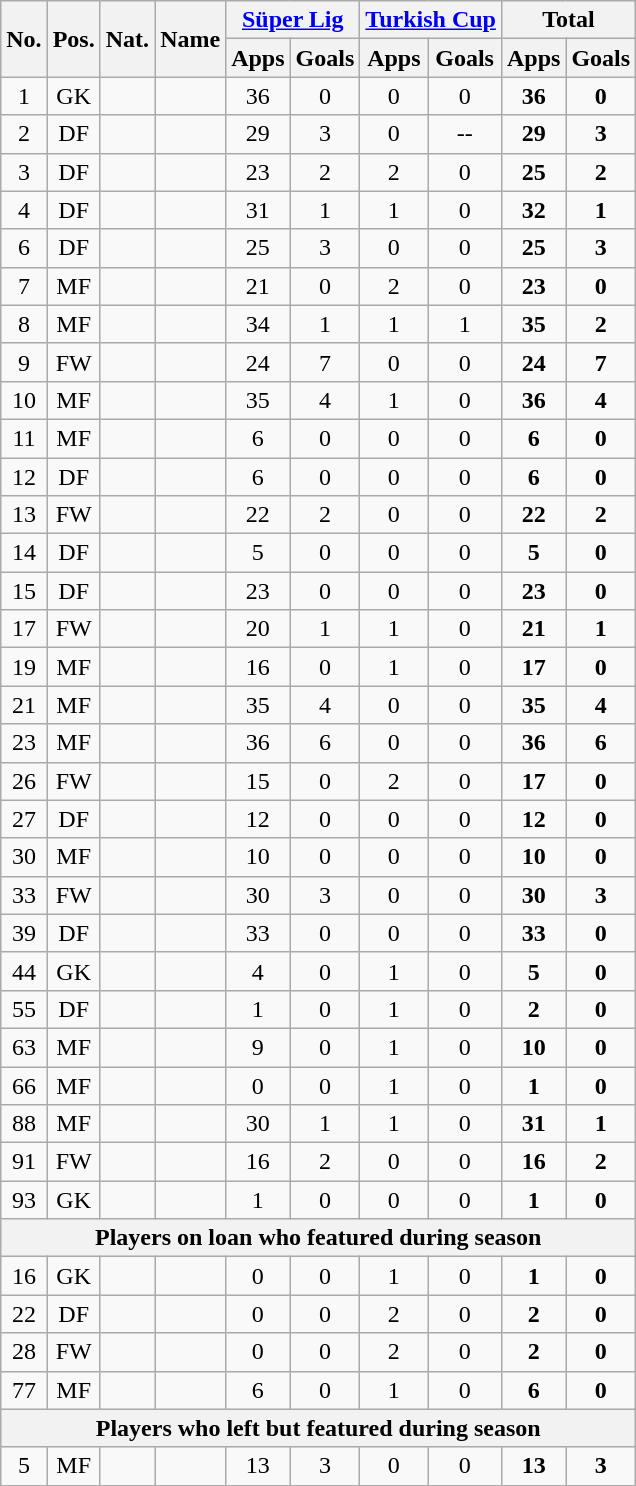<table class="wikitable sortable" style="text-align:center">
<tr>
<th rowspan="2">No.</th>
<th rowspan="2">Pos.</th>
<th rowspan="2">Nat.</th>
<th rowspan="2">Name</th>
<th colspan="2"><a href='#'>Süper Lig</a></th>
<th colspan="2"><a href='#'>Turkish Cup</a></th>
<th colspan="2">Total</th>
</tr>
<tr>
<th>Apps</th>
<th>Goals</th>
<th>Apps</th>
<th>Goals</th>
<th>Apps</th>
<th>Goals</th>
</tr>
<tr>
<td>1</td>
<td>GK</td>
<td></td>
<td align=left></td>
<td>36</td>
<td>0</td>
<td>0</td>
<td>0</td>
<td><strong>36</strong></td>
<td><strong>0</strong></td>
</tr>
<tr>
<td>2</td>
<td>DF</td>
<td></td>
<td align=left></td>
<td>29</td>
<td>3</td>
<td>0</td>
<td 0>--</td>
<td><strong>29</strong></td>
<td><strong>3</strong></td>
</tr>
<tr>
<td>3</td>
<td>DF</td>
<td></td>
<td align=left></td>
<td>23</td>
<td>2</td>
<td>2</td>
<td>0</td>
<td><strong>25</strong></td>
<td><strong>2</strong></td>
</tr>
<tr>
<td>4</td>
<td>DF</td>
<td></td>
<td align=left></td>
<td>31</td>
<td>1</td>
<td>1</td>
<td>0</td>
<td><strong>32</strong></td>
<td><strong>1</strong></td>
</tr>
<tr>
<td>6</td>
<td>DF</td>
<td></td>
<td align=left></td>
<td>25</td>
<td>3</td>
<td>0</td>
<td>0</td>
<td><strong>25</strong></td>
<td><strong>3</strong></td>
</tr>
<tr>
<td>7</td>
<td>MF</td>
<td></td>
<td align=left></td>
<td>21</td>
<td>0</td>
<td>2</td>
<td>0</td>
<td><strong>23</strong></td>
<td><strong>0</strong></td>
</tr>
<tr>
<td>8</td>
<td>MF</td>
<td></td>
<td align=left></td>
<td>34</td>
<td>1</td>
<td>1</td>
<td>1</td>
<td><strong>35</strong></td>
<td><strong>2</strong></td>
</tr>
<tr>
<td>9</td>
<td>FW</td>
<td></td>
<td align=left></td>
<td>24</td>
<td>7</td>
<td>0</td>
<td>0</td>
<td><strong>24</strong></td>
<td><strong>7</strong></td>
</tr>
<tr>
<td>10</td>
<td>MF</td>
<td></td>
<td align=left></td>
<td>35</td>
<td>4</td>
<td>1</td>
<td>0</td>
<td><strong>36</strong></td>
<td><strong>4</strong></td>
</tr>
<tr>
<td>11</td>
<td>MF</td>
<td></td>
<td align=left></td>
<td>6</td>
<td>0</td>
<td>0</td>
<td>0</td>
<td><strong>6</strong></td>
<td><strong>0</strong></td>
</tr>
<tr>
<td>12</td>
<td>DF</td>
<td></td>
<td align=left></td>
<td>6</td>
<td>0</td>
<td>0</td>
<td>0</td>
<td><strong>6</strong></td>
<td><strong>0</strong></td>
</tr>
<tr>
<td>13</td>
<td>FW</td>
<td></td>
<td align=left></td>
<td>22</td>
<td>2</td>
<td>0</td>
<td>0</td>
<td><strong>22</strong></td>
<td><strong>2</strong></td>
</tr>
<tr>
<td>14</td>
<td>DF</td>
<td></td>
<td align=left></td>
<td>5</td>
<td>0</td>
<td>0</td>
<td>0</td>
<td><strong>5</strong></td>
<td><strong>0</strong></td>
</tr>
<tr>
<td>15</td>
<td>DF</td>
<td></td>
<td align=left></td>
<td>23</td>
<td>0</td>
<td>0</td>
<td>0</td>
<td><strong>23</strong></td>
<td><strong>0</strong></td>
</tr>
<tr>
<td>17</td>
<td>FW</td>
<td></td>
<td align=left></td>
<td>20</td>
<td>1</td>
<td>1</td>
<td>0</td>
<td><strong>21</strong></td>
<td><strong>1</strong></td>
</tr>
<tr>
<td>19</td>
<td>MF</td>
<td></td>
<td align=left></td>
<td>16</td>
<td>0</td>
<td>1</td>
<td>0</td>
<td><strong>17</strong></td>
<td><strong>0</strong></td>
</tr>
<tr>
<td>21</td>
<td>MF</td>
<td></td>
<td align=left></td>
<td>35</td>
<td>4</td>
<td>0</td>
<td>0</td>
<td><strong>35</strong></td>
<td><strong>4</strong></td>
</tr>
<tr>
<td>23</td>
<td>MF</td>
<td></td>
<td align=left></td>
<td>36</td>
<td>6</td>
<td>0</td>
<td>0</td>
<td><strong>36</strong></td>
<td><strong>6</strong></td>
</tr>
<tr>
<td>26</td>
<td>FW</td>
<td></td>
<td align=left></td>
<td>15</td>
<td>0</td>
<td>2</td>
<td>0</td>
<td><strong>17</strong></td>
<td><strong>0</strong></td>
</tr>
<tr>
<td>27</td>
<td>DF</td>
<td></td>
<td align=left></td>
<td>12</td>
<td>0</td>
<td>0</td>
<td>0</td>
<td><strong>12</strong></td>
<td><strong>0</strong></td>
</tr>
<tr>
<td>30</td>
<td>MF</td>
<td></td>
<td align=left></td>
<td>10</td>
<td>0</td>
<td>0</td>
<td>0</td>
<td><strong>10</strong></td>
<td><strong>0</strong></td>
</tr>
<tr>
<td>33</td>
<td>FW</td>
<td></td>
<td align=left></td>
<td>30</td>
<td>3</td>
<td>0</td>
<td>0</td>
<td><strong>30</strong></td>
<td><strong>3</strong></td>
</tr>
<tr>
<td>39</td>
<td>DF</td>
<td></td>
<td align=left></td>
<td>33</td>
<td>0</td>
<td>0</td>
<td>0</td>
<td><strong>33</strong></td>
<td><strong>0</strong></td>
</tr>
<tr>
<td>44</td>
<td>GK</td>
<td></td>
<td align=left></td>
<td>4</td>
<td>0</td>
<td>1</td>
<td>0</td>
<td><strong>5</strong></td>
<td><strong>0</strong></td>
</tr>
<tr>
<td>55</td>
<td>DF</td>
<td></td>
<td align=left></td>
<td>1</td>
<td>0</td>
<td>1</td>
<td>0</td>
<td><strong>2</strong></td>
<td><strong>0</strong></td>
</tr>
<tr>
<td>63</td>
<td>MF</td>
<td></td>
<td align=left></td>
<td>9</td>
<td>0</td>
<td>1</td>
<td>0</td>
<td><strong>10</strong></td>
<td><strong>0</strong></td>
</tr>
<tr>
<td>66</td>
<td>MF</td>
<td></td>
<td align=left></td>
<td>0</td>
<td>0</td>
<td>1</td>
<td>0</td>
<td><strong>1</strong></td>
<td><strong>0</strong></td>
</tr>
<tr>
<td>88</td>
<td>MF</td>
<td></td>
<td align=left></td>
<td>30</td>
<td>1</td>
<td>1</td>
<td>0</td>
<td><strong>31</strong></td>
<td><strong>1</strong></td>
</tr>
<tr>
<td>91</td>
<td>FW</td>
<td></td>
<td align=left></td>
<td>16</td>
<td>2</td>
<td>0</td>
<td>0</td>
<td><strong>16</strong></td>
<td><strong>2</strong></td>
</tr>
<tr>
<td>93</td>
<td>GK</td>
<td></td>
<td align=left></td>
<td>1</td>
<td>0</td>
<td>0</td>
<td>0</td>
<td><strong>1</strong></td>
<td><strong>0</strong></td>
</tr>
<tr>
<th colspan="16">Players on loan who featured during season</th>
</tr>
<tr>
<td>16</td>
<td>GK</td>
<td></td>
<td align=left></td>
<td>0</td>
<td>0</td>
<td>1</td>
<td>0</td>
<td><strong>1</strong></td>
<td><strong>0</strong></td>
</tr>
<tr>
<td>22</td>
<td>DF</td>
<td></td>
<td align=left></td>
<td>0</td>
<td>0</td>
<td>2</td>
<td>0</td>
<td><strong>2</strong></td>
<td><strong>0</strong></td>
</tr>
<tr>
<td>28</td>
<td>FW</td>
<td></td>
<td align=left></td>
<td>0</td>
<td>0</td>
<td>2</td>
<td>0</td>
<td><strong>2</strong></td>
<td><strong>0</strong></td>
</tr>
<tr>
<td>77</td>
<td>MF</td>
<td></td>
<td align=left></td>
<td>6</td>
<td>0</td>
<td>1</td>
<td>0</td>
<td><strong>6</strong></td>
<td><strong>0</strong></td>
</tr>
<tr>
<th colspan="16">Players who left but featured during season</th>
</tr>
<tr>
<td>5</td>
<td>MF</td>
<td></td>
<td align=left></td>
<td>13</td>
<td>3</td>
<td>0</td>
<td>0</td>
<td><strong>13</strong></td>
<td><strong>3</strong></td>
</tr>
</table>
